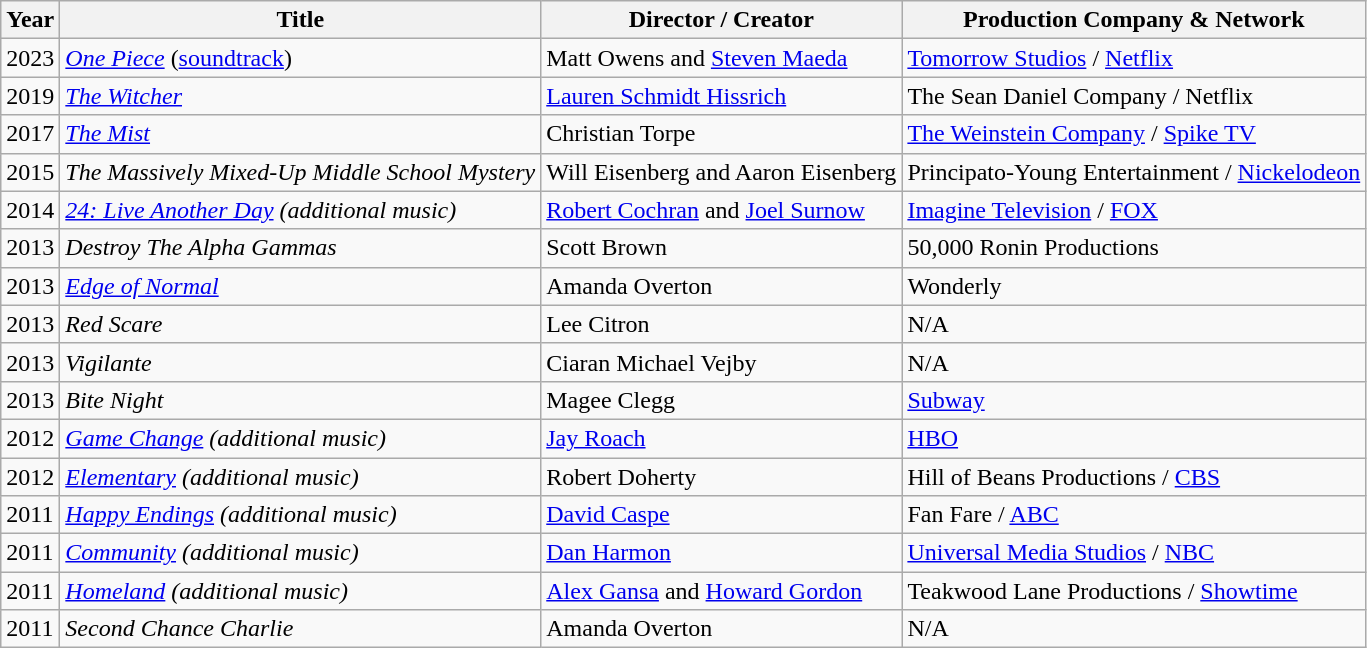<table class="wikitable">
<tr>
<th>Year</th>
<th>Title</th>
<th>Director / Creator</th>
<th>Production Company & Network</th>
</tr>
<tr>
<td>2023</td>
<td><em><a href='#'>One Piece</a></em> (<a href='#'>soundtrack</a>)</td>
<td>Matt Owens and <a href='#'>Steven Maeda</a></td>
<td><a href='#'>Tomorrow Studios</a> / <a href='#'>Netflix</a></td>
</tr>
<tr>
<td>2019</td>
<td><a href='#'><em>The Witcher</em></a></td>
<td><a href='#'>Lauren Schmidt Hissrich</a></td>
<td>The Sean Daniel Company / Netflix</td>
</tr>
<tr>
<td>2017</td>
<td><a href='#'><em>The Mist</em></a></td>
<td>Christian Torpe</td>
<td><a href='#'>The Weinstein Company</a> / <a href='#'>Spike TV</a></td>
</tr>
<tr>
<td>2015</td>
<td><em>The Massively Mixed-Up Middle School Mystery</em></td>
<td>Will Eisenberg and Aaron Eisenberg</td>
<td>Principato-Young Entertainment / <a href='#'>Nickelodeon</a></td>
</tr>
<tr>
<td>2014</td>
<td><em><a href='#'>24: Live Another Day</a> (additional music)</em></td>
<td><a href='#'>Robert Cochran</a> and <a href='#'>Joel Surnow</a></td>
<td><a href='#'>Imagine Television</a> / <a href='#'>FOX</a></td>
</tr>
<tr>
<td>2013</td>
<td><em>Destroy The Alpha Gammas</em></td>
<td>Scott Brown</td>
<td>50,000 Ronin Productions</td>
</tr>
<tr>
<td>2013</td>
<td><em><a href='#'>Edge of Normal</a></em></td>
<td>Amanda Overton</td>
<td>Wonderly</td>
</tr>
<tr>
<td>2013</td>
<td><em>Red Scare</em></td>
<td>Lee Citron</td>
<td>N/A</td>
</tr>
<tr>
<td>2013</td>
<td><em>Vigilante</em></td>
<td>Ciaran Michael Vejby</td>
<td>N/A</td>
</tr>
<tr>
<td>2013</td>
<td><em>Bite Night</em></td>
<td>Magee Clegg</td>
<td><a href='#'>Subway</a></td>
</tr>
<tr>
<td>2012</td>
<td><a href='#'><em>Game Change</em></a> <em>(additional music)</em></td>
<td><a href='#'>Jay Roach</a></td>
<td><a href='#'>HBO</a></td>
</tr>
<tr>
<td>2012</td>
<td><em><a href='#'>Elementary</a> (additional music)</em></td>
<td>Robert Doherty</td>
<td>Hill of Beans Productions / <a href='#'>CBS</a></td>
</tr>
<tr>
<td>2011</td>
<td><a href='#'><em>Happy Endings</em></a> <em>(additional music)</em></td>
<td><a href='#'>David Caspe</a></td>
<td>Fan Fare / <a href='#'>ABC</a></td>
</tr>
<tr>
<td>2011</td>
<td><a href='#'><em>Community</em></a> <em>(additional music)</em></td>
<td><a href='#'>Dan Harmon</a></td>
<td><a href='#'>Universal Media Studios</a> / <a href='#'>NBC</a></td>
</tr>
<tr>
<td>2011</td>
<td><em><a href='#'>Homeland</a> (additional music)</em></td>
<td><a href='#'>Alex Gansa</a> and <a href='#'>Howard Gordon</a></td>
<td>Teakwood Lane Productions / <a href='#'>Showtime</a></td>
</tr>
<tr>
<td>2011</td>
<td><em>Second Chance Charlie</em></td>
<td>Amanda Overton</td>
<td>N/A</td>
</tr>
</table>
